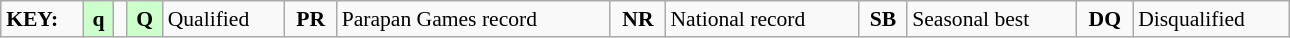<table class="wikitable" style="margin:0.5em auto; font-size:90%;position:relative;" width=68%>
<tr>
<td><strong>KEY:</strong></td>
<td bgcolor=ccffcc align=center><strong>q</strong></td>
<td></td>
<td bgcolor=ccffcc align=center><strong>Q</strong></td>
<td>Qualified</td>
<td align=center><strong>PR</strong></td>
<td>Parapan Games record</td>
<td align=center><strong>NR</strong></td>
<td>National record</td>
<td align=center><strong>SB</strong></td>
<td>Seasonal best</td>
<td align=center><strong>DQ</strong></td>
<td>Disqualified</td>
</tr>
</table>
